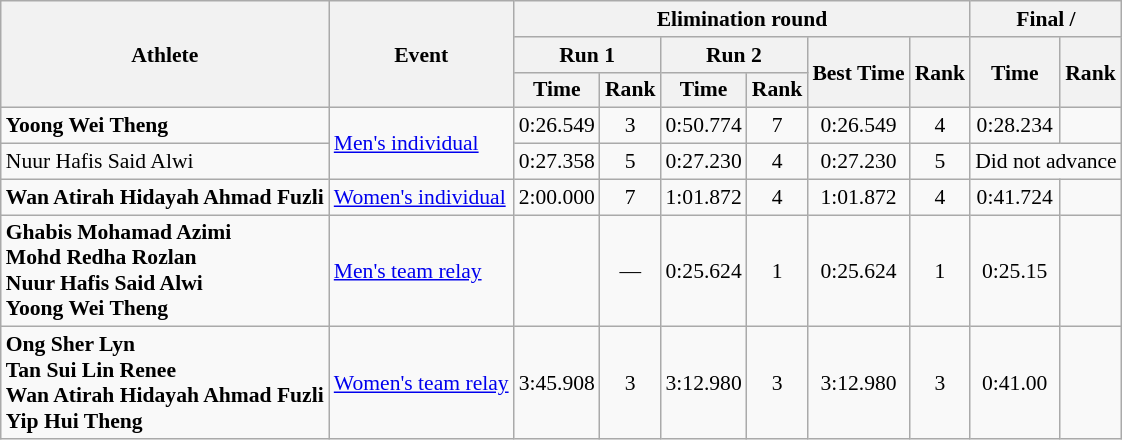<table class="wikitable" style="font-size:90%">
<tr>
<th rowspan="3">Athlete</th>
<th rowspan="3">Event</th>
<th colspan="6">Elimination round</th>
<th colspan="2">Final / </th>
</tr>
<tr>
<th colspan=2>Run 1</th>
<th colspan=2>Run 2</th>
<th rowspan="2">Best Time</th>
<th rowspan="2">Rank</th>
<th rowspan="2">Time</th>
<th rowspan="2">Rank</th>
</tr>
<tr>
<th>Time</th>
<th>Rank</th>
<th>Time</th>
<th>Rank</th>
</tr>
<tr align=center>
<td align=left><strong>Yoong Wei Theng</strong></td>
<td rowspan=2 align=left><a href='#'>Men's individual</a></td>
<td>0:26.549</td>
<td>3</td>
<td>0:50.774</td>
<td>7</td>
<td>0:26.549</td>
<td>4 <strong></strong></td>
<td>0:28.234</td>
<td></td>
</tr>
<tr align=center>
<td align=left>Nuur Hafis Said Alwi</td>
<td>0:27.358</td>
<td>5</td>
<td>0:27.230</td>
<td>4</td>
<td>0:27.230</td>
<td>5</td>
<td colspan="5">Did not advance</td>
</tr>
<tr align=center>
<td align=left><strong>Wan Atirah Hidayah Ahmad Fuzli</strong></td>
<td align=left><a href='#'>Women's individual</a></td>
<td>2:00.000</td>
<td>7</td>
<td>1:01.872</td>
<td>4</td>
<td>1:01.872</td>
<td>4 <strong></strong></td>
<td>0:41.724</td>
<td></td>
</tr>
<tr align=center>
<td align=left><strong>Ghabis Mohamad Azimi<br>Mohd Redha Rozlan<br>Nuur Hafis Said Alwi<br>Yoong Wei Theng</strong></td>
<td align=left><a href='#'>Men's team relay</a></td>
<td></td>
<td>—</td>
<td>0:25.624</td>
<td>1</td>
<td>0:25.624</td>
<td>1 <strong></strong></td>
<td>0:25.15</td>
<td></td>
</tr>
<tr align=center>
<td align=left><strong>Ong Sher Lyn<br>Tan Sui Lin Renee<br>Wan Atirah Hidayah Ahmad Fuzli<br>Yip Hui Theng</strong></td>
<td align=left><a href='#'>Women's team relay</a></td>
<td>3:45.908</td>
<td>3</td>
<td>3:12.980</td>
<td>3</td>
<td>3:12.980</td>
<td>3 <strong></strong></td>
<td>0:41.00</td>
<td></td>
</tr>
</table>
